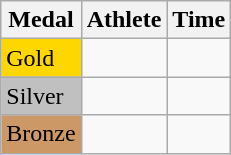<table class="wikitable">
<tr>
<th>Medal</th>
<th>Athlete</th>
<th>Time</th>
</tr>
<tr>
<td bgcolor="gold">Gold</td>
<td></td>
<td></td>
</tr>
<tr>
<td bgcolor="silver">Silver</td>
<td></td>
<td></td>
</tr>
<tr>
<td bgcolor="CC9966">Bronze</td>
<td></td>
<td></td>
</tr>
</table>
